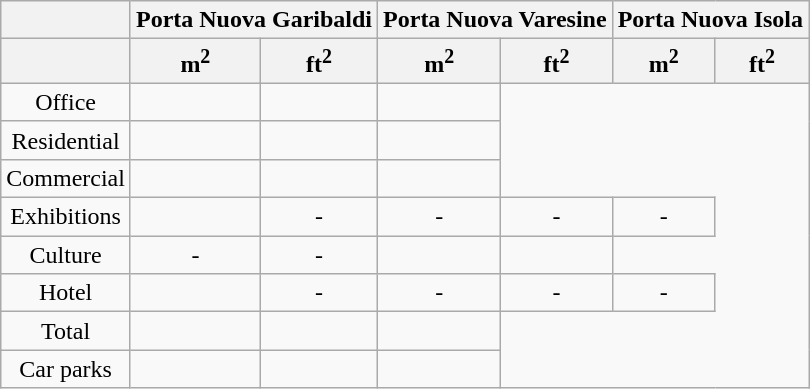<table class="wikitable" style="text-align:center">
<tr>
<th></th>
<th colspan=2>Porta Nuova Garibaldi</th>
<th colspan=2>Porta Nuova Varesine</th>
<th colspan=2>Porta Nuova Isola</th>
</tr>
<tr>
<th></th>
<th>m<sup>2</sup></th>
<th>ft<sup>2</sup></th>
<th>m<sup>2</sup></th>
<th>ft<sup>2</sup></th>
<th>m<sup>2</sup></th>
<th>ft<sup>2</sup></th>
</tr>
<tr>
<td>Office</td>
<td></td>
<td></td>
<td></td>
</tr>
<tr>
<td>Residential</td>
<td></td>
<td></td>
<td></td>
</tr>
<tr>
<td>Commercial</td>
<td></td>
<td></td>
<td></td>
</tr>
<tr>
<td>Exhibitions</td>
<td></td>
<td>-</td>
<td>-</td>
<td>-</td>
<td>-</td>
</tr>
<tr>
<td>Culture</td>
<td>-</td>
<td>-</td>
<td></td>
<td></td>
</tr>
<tr>
<td>Hotel</td>
<td></td>
<td>-</td>
<td>-</td>
<td>-</td>
<td>-</td>
</tr>
<tr>
<td>Total</td>
<td></td>
<td></td>
<td></td>
</tr>
<tr>
<td>Car parks</td>
<td></td>
<td></td>
<td></td>
</tr>
</table>
